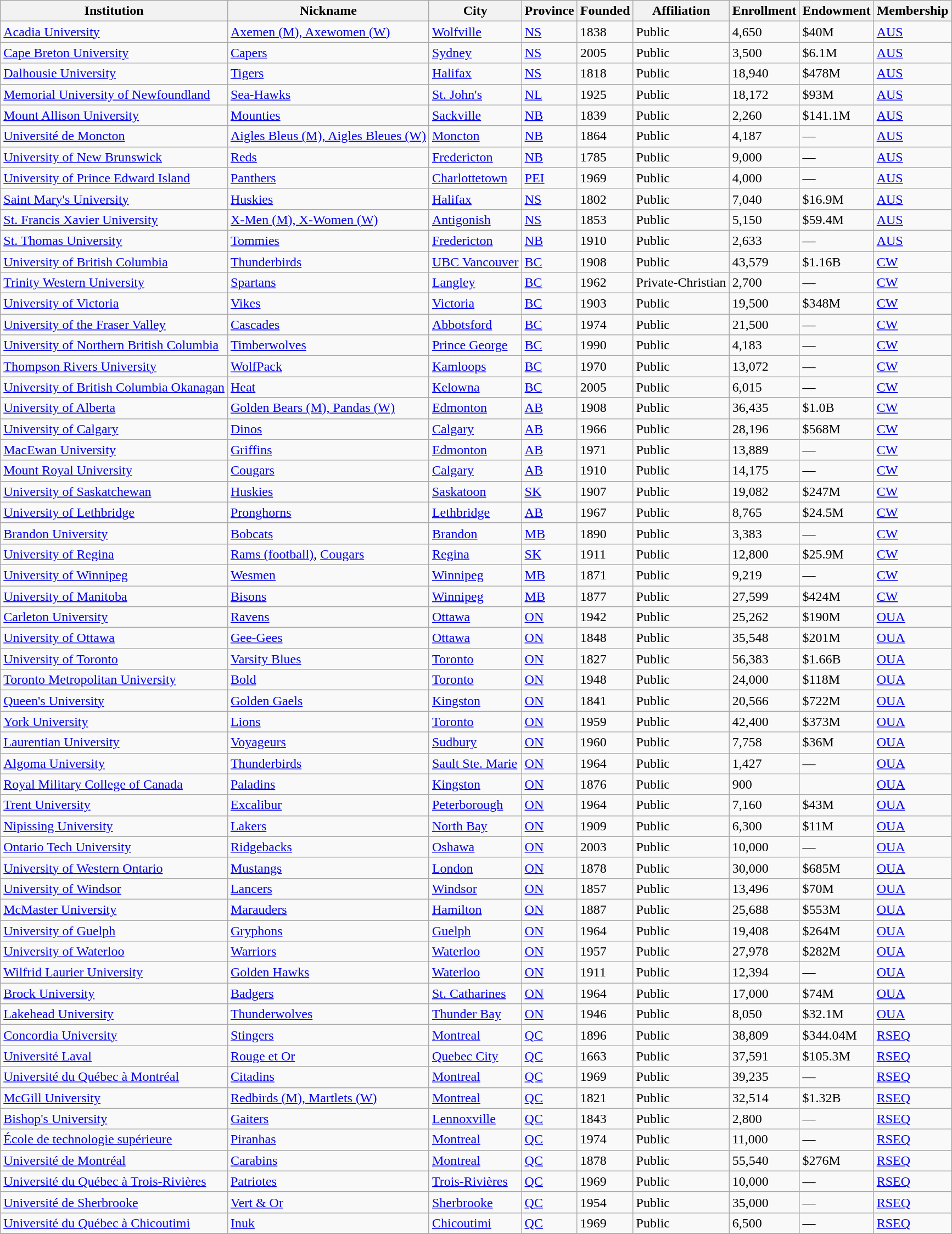<table class="wikitable sortable">
<tr>
<th>Institution</th>
<th>Nickname</th>
<th>City</th>
<th>Province</th>
<th>Founded</th>
<th>Affiliation</th>
<th>Enrollment</th>
<th>Endowment</th>
<th>Membership</th>
</tr>
<tr>
<td><a href='#'>Acadia University</a></td>
<td><a href='#'>Axemen (M), Axewomen (W)</a></td>
<td><a href='#'>Wolfville</a></td>
<td><a href='#'>NS</a></td>
<td>1838</td>
<td>Public</td>
<td>4,650</td>
<td>$40M</td>
<td><a href='#'>AUS</a></td>
</tr>
<tr>
<td><a href='#'>Cape Breton University</a></td>
<td><a href='#'>Capers</a></td>
<td><a href='#'>Sydney</a></td>
<td><a href='#'>NS</a></td>
<td>2005</td>
<td>Public</td>
<td>3,500</td>
<td>$6.1M</td>
<td><a href='#'>AUS</a></td>
</tr>
<tr>
<td><a href='#'>Dalhousie University</a></td>
<td><a href='#'>Tigers</a></td>
<td><a href='#'>Halifax</a></td>
<td><a href='#'>NS</a></td>
<td>1818</td>
<td>Public</td>
<td>18,940</td>
<td>$478M</td>
<td><a href='#'>AUS</a></td>
</tr>
<tr>
<td><a href='#'>Memorial University of Newfoundland</a></td>
<td><a href='#'>Sea-Hawks</a></td>
<td><a href='#'>St. John's</a></td>
<td><a href='#'>NL</a></td>
<td>1925</td>
<td>Public</td>
<td>18,172</td>
<td>$93M</td>
<td><a href='#'>AUS</a></td>
</tr>
<tr>
<td><a href='#'>Mount Allison University</a></td>
<td><a href='#'>Mounties</a></td>
<td><a href='#'>Sackville</a></td>
<td><a href='#'>NB</a></td>
<td>1839</td>
<td>Public</td>
<td>2,260</td>
<td>$141.1M</td>
<td><a href='#'>AUS</a></td>
</tr>
<tr>
<td><a href='#'>Université de Moncton</a></td>
<td><a href='#'>Aigles Bleus (M), Aigles Bleues (W)</a></td>
<td><a href='#'>Moncton</a></td>
<td><a href='#'>NB</a></td>
<td>1864</td>
<td>Public</td>
<td>4,187</td>
<td>—</td>
<td><a href='#'>AUS</a></td>
</tr>
<tr>
<td><a href='#'>University of New Brunswick</a></td>
<td><a href='#'>Reds</a></td>
<td><a href='#'>Fredericton</a></td>
<td><a href='#'>NB</a></td>
<td>1785</td>
<td>Public</td>
<td>9,000</td>
<td>—</td>
<td><a href='#'>AUS</a></td>
</tr>
<tr>
<td><a href='#'>University of Prince Edward Island</a></td>
<td><a href='#'>Panthers</a></td>
<td><a href='#'>Charlottetown</a></td>
<td><a href='#'>PEI</a></td>
<td>1969</td>
<td>Public</td>
<td>4,000</td>
<td>—</td>
<td><a href='#'>AUS</a></td>
</tr>
<tr>
<td><a href='#'>Saint Mary's University</a></td>
<td><a href='#'>Huskies</a></td>
<td><a href='#'>Halifax</a></td>
<td><a href='#'>NS</a></td>
<td>1802</td>
<td>Public</td>
<td>7,040</td>
<td>$16.9M</td>
<td><a href='#'>AUS</a></td>
</tr>
<tr>
<td><a href='#'>St. Francis Xavier University</a></td>
<td><a href='#'>X-Men (M), X-Women (W)</a></td>
<td><a href='#'>Antigonish</a></td>
<td><a href='#'>NS</a></td>
<td>1853</td>
<td>Public</td>
<td>5,150</td>
<td>$59.4M</td>
<td><a href='#'>AUS</a></td>
</tr>
<tr>
<td><a href='#'>St. Thomas University</a></td>
<td><a href='#'>Tommies</a></td>
<td><a href='#'>Fredericton</a></td>
<td><a href='#'>NB</a></td>
<td>1910</td>
<td>Public</td>
<td>2,633</td>
<td>—</td>
<td><a href='#'>AUS</a></td>
</tr>
<tr>
<td><a href='#'>University of British Columbia</a></td>
<td><a href='#'>Thunderbirds</a></td>
<td><a href='#'>UBC Vancouver</a></td>
<td><a href='#'>BC</a></td>
<td>1908</td>
<td>Public</td>
<td>43,579</td>
<td>$1.16B</td>
<td><a href='#'>CW</a></td>
</tr>
<tr>
<td><a href='#'>Trinity Western University</a></td>
<td><a href='#'>Spartans</a></td>
<td><a href='#'>Langley</a></td>
<td><a href='#'>BC</a></td>
<td>1962</td>
<td>Private-Christian</td>
<td>2,700</td>
<td>—</td>
<td><a href='#'>CW</a></td>
</tr>
<tr>
<td><a href='#'>University of Victoria</a></td>
<td><a href='#'>Vikes</a></td>
<td><a href='#'>Victoria</a></td>
<td><a href='#'>BC</a></td>
<td>1903</td>
<td>Public</td>
<td>19,500</td>
<td>$348M</td>
<td><a href='#'>CW</a></td>
</tr>
<tr>
<td><a href='#'>University of the Fraser Valley</a></td>
<td><a href='#'>Cascades</a></td>
<td><a href='#'>Abbotsford</a></td>
<td><a href='#'>BC</a></td>
<td>1974</td>
<td>Public</td>
<td>21,500</td>
<td>—</td>
<td><a href='#'>CW</a></td>
</tr>
<tr>
<td><a href='#'>University of Northern British Columbia</a></td>
<td><a href='#'>Timberwolves</a></td>
<td><a href='#'>Prince George</a></td>
<td><a href='#'>BC</a></td>
<td>1990</td>
<td>Public</td>
<td>4,183</td>
<td>—</td>
<td><a href='#'>CW</a></td>
</tr>
<tr>
<td><a href='#'>Thompson Rivers University</a></td>
<td><a href='#'>WolfPack</a></td>
<td><a href='#'>Kamloops</a></td>
<td><a href='#'>BC</a></td>
<td>1970</td>
<td>Public</td>
<td>13,072</td>
<td>—</td>
<td><a href='#'>CW</a></td>
</tr>
<tr>
<td><a href='#'>University of British Columbia Okanagan</a></td>
<td><a href='#'>Heat</a></td>
<td><a href='#'>Kelowna</a></td>
<td><a href='#'>BC</a></td>
<td>2005</td>
<td>Public</td>
<td>6,015</td>
<td>—</td>
<td><a href='#'>CW</a></td>
</tr>
<tr>
<td><a href='#'>University of Alberta</a></td>
<td><a href='#'>Golden Bears (M), Pandas (W)</a></td>
<td><a href='#'>Edmonton</a></td>
<td><a href='#'>AB</a></td>
<td>1908</td>
<td>Public</td>
<td>36,435</td>
<td>$1.0B</td>
<td><a href='#'>CW</a></td>
</tr>
<tr>
<td><a href='#'>University of Calgary</a></td>
<td><a href='#'>Dinos</a></td>
<td><a href='#'>Calgary</a></td>
<td><a href='#'>AB</a></td>
<td>1966</td>
<td>Public</td>
<td>28,196</td>
<td>$568M</td>
<td><a href='#'>CW</a></td>
</tr>
<tr>
<td><a href='#'>MacEwan University</a></td>
<td><a href='#'>Griffins</a></td>
<td><a href='#'>Edmonton</a></td>
<td><a href='#'>AB</a></td>
<td>1971</td>
<td>Public</td>
<td>13,889</td>
<td>—</td>
<td><a href='#'>CW</a></td>
</tr>
<tr>
<td><a href='#'>Mount Royal University</a></td>
<td><a href='#'>Cougars</a></td>
<td><a href='#'>Calgary</a></td>
<td><a href='#'>AB</a></td>
<td>1910</td>
<td>Public</td>
<td>14,175</td>
<td>—</td>
<td><a href='#'>CW</a></td>
</tr>
<tr>
<td><a href='#'>University of Saskatchewan</a></td>
<td><a href='#'>Huskies</a></td>
<td><a href='#'>Saskatoon</a></td>
<td><a href='#'>SK</a></td>
<td>1907</td>
<td>Public</td>
<td>19,082</td>
<td>$247M</td>
<td><a href='#'>CW</a></td>
</tr>
<tr>
<td><a href='#'>University of Lethbridge</a></td>
<td><a href='#'>Pronghorns</a></td>
<td><a href='#'>Lethbridge</a></td>
<td><a href='#'>AB</a></td>
<td>1967</td>
<td>Public</td>
<td>8,765</td>
<td>$24.5M</td>
<td><a href='#'>CW</a></td>
</tr>
<tr>
<td><a href='#'>Brandon University</a></td>
<td><a href='#'>Bobcats</a></td>
<td><a href='#'>Brandon</a></td>
<td><a href='#'>MB</a></td>
<td>1890</td>
<td>Public</td>
<td>3,383</td>
<td>—</td>
<td><a href='#'>CW</a></td>
</tr>
<tr>
<td><a href='#'>University of Regina</a></td>
<td><a href='#'>Rams (football)</a>, <a href='#'>Cougars</a></td>
<td><a href='#'>Regina</a></td>
<td><a href='#'>SK</a></td>
<td>1911</td>
<td>Public</td>
<td>12,800</td>
<td>$25.9M</td>
<td><a href='#'>CW</a></td>
</tr>
<tr>
<td><a href='#'>University of Winnipeg</a></td>
<td><a href='#'>Wesmen</a></td>
<td><a href='#'>Winnipeg</a></td>
<td><a href='#'>MB</a></td>
<td>1871</td>
<td>Public</td>
<td>9,219</td>
<td>—</td>
<td><a href='#'>CW</a></td>
</tr>
<tr>
<td><a href='#'>University of Manitoba</a></td>
<td><a href='#'>Bisons</a></td>
<td><a href='#'>Winnipeg</a></td>
<td><a href='#'>MB</a></td>
<td>1877</td>
<td>Public</td>
<td>27,599</td>
<td>$424M</td>
<td><a href='#'>CW</a></td>
</tr>
<tr>
<td><a href='#'>Carleton University</a></td>
<td><a href='#'>Ravens</a></td>
<td><a href='#'>Ottawa</a></td>
<td><a href='#'>ON</a></td>
<td>1942</td>
<td>Public</td>
<td>25,262</td>
<td>$190M</td>
<td><a href='#'>OUA</a></td>
</tr>
<tr>
<td><a href='#'>University of Ottawa</a></td>
<td><a href='#'>Gee-Gees</a></td>
<td><a href='#'>Ottawa</a></td>
<td><a href='#'>ON</a></td>
<td>1848</td>
<td>Public</td>
<td>35,548</td>
<td>$201M</td>
<td><a href='#'>OUA</a></td>
</tr>
<tr>
<td><a href='#'>University of Toronto</a></td>
<td><a href='#'>Varsity Blues</a></td>
<td><a href='#'>Toronto</a></td>
<td><a href='#'>ON</a></td>
<td>1827</td>
<td>Public</td>
<td>56,383</td>
<td>$1.66B</td>
<td><a href='#'>OUA</a></td>
</tr>
<tr>
<td><a href='#'>Toronto Metropolitan University</a></td>
<td><a href='#'>Bold</a></td>
<td><a href='#'>Toronto</a></td>
<td><a href='#'>ON</a></td>
<td>1948</td>
<td>Public</td>
<td>24,000</td>
<td>$118M</td>
<td><a href='#'>OUA</a></td>
</tr>
<tr>
<td><a href='#'>Queen's University</a></td>
<td><a href='#'>Golden Gaels</a></td>
<td><a href='#'>Kingston</a></td>
<td><a href='#'>ON</a></td>
<td>1841</td>
<td>Public</td>
<td>20,566</td>
<td>$722M</td>
<td><a href='#'>OUA</a></td>
</tr>
<tr>
<td><a href='#'>York University</a></td>
<td><a href='#'>Lions</a></td>
<td><a href='#'>Toronto</a></td>
<td><a href='#'>ON</a></td>
<td>1959</td>
<td>Public</td>
<td>42,400</td>
<td>$373M</td>
<td><a href='#'>OUA</a></td>
</tr>
<tr>
<td><a href='#'>Laurentian University</a></td>
<td><a href='#'>Voyageurs</a></td>
<td><a href='#'>Sudbury</a></td>
<td><a href='#'>ON</a></td>
<td>1960</td>
<td>Public</td>
<td>7,758</td>
<td>$36M</td>
<td><a href='#'>OUA</a></td>
</tr>
<tr>
<td><a href='#'>Algoma University</a></td>
<td><a href='#'>Thunderbirds</a></td>
<td><a href='#'>Sault Ste. Marie</a></td>
<td><a href='#'>ON</a></td>
<td>1964</td>
<td>Public</td>
<td>1,427</td>
<td>—</td>
<td><a href='#'>OUA</a></td>
</tr>
<tr>
<td><a href='#'>Royal Military College of Canada</a></td>
<td><a href='#'>Paladins</a></td>
<td><a href='#'>Kingston</a></td>
<td><a href='#'>ON</a></td>
<td>1876</td>
<td>Public</td>
<td>900</td>
<td></td>
<td><a href='#'>OUA</a></td>
</tr>
<tr>
<td><a href='#'>Trent University</a></td>
<td><a href='#'>Excalibur</a></td>
<td><a href='#'>Peterborough</a></td>
<td><a href='#'>ON</a></td>
<td>1964</td>
<td>Public</td>
<td>7,160</td>
<td>$43M</td>
<td><a href='#'>OUA</a></td>
</tr>
<tr>
<td><a href='#'>Nipissing University</a></td>
<td><a href='#'>Lakers</a></td>
<td><a href='#'>North Bay</a></td>
<td><a href='#'>ON</a></td>
<td>1909</td>
<td>Public</td>
<td>6,300</td>
<td>$11M</td>
<td><a href='#'>OUA</a></td>
</tr>
<tr>
<td><a href='#'>Ontario Tech University</a></td>
<td><a href='#'>Ridgebacks</a></td>
<td><a href='#'>Oshawa</a></td>
<td><a href='#'>ON</a></td>
<td>2003</td>
<td>Public</td>
<td>10,000</td>
<td>—</td>
<td><a href='#'>OUA</a></td>
</tr>
<tr>
<td><a href='#'>University of Western Ontario</a></td>
<td><a href='#'>Mustangs</a></td>
<td><a href='#'>London</a></td>
<td><a href='#'>ON</a></td>
<td>1878</td>
<td>Public</td>
<td>30,000</td>
<td>$685M</td>
<td><a href='#'>OUA</a></td>
</tr>
<tr>
<td><a href='#'>University of Windsor</a></td>
<td><a href='#'>Lancers</a></td>
<td><a href='#'>Windsor</a></td>
<td><a href='#'>ON</a></td>
<td>1857</td>
<td>Public</td>
<td>13,496</td>
<td>$70M</td>
<td><a href='#'>OUA</a></td>
</tr>
<tr>
<td><a href='#'>McMaster University</a></td>
<td><a href='#'>Marauders</a></td>
<td><a href='#'>Hamilton</a></td>
<td><a href='#'>ON</a></td>
<td>1887</td>
<td>Public</td>
<td>25,688</td>
<td>$553M</td>
<td><a href='#'>OUA</a></td>
</tr>
<tr>
<td><a href='#'>University of Guelph</a></td>
<td><a href='#'>Gryphons</a></td>
<td><a href='#'>Guelph</a></td>
<td><a href='#'>ON</a></td>
<td>1964</td>
<td>Public</td>
<td>19,408</td>
<td>$264M</td>
<td><a href='#'>OUA</a></td>
</tr>
<tr>
<td><a href='#'>University of Waterloo</a></td>
<td><a href='#'>Warriors</a></td>
<td><a href='#'>Waterloo</a></td>
<td><a href='#'>ON</a></td>
<td>1957</td>
<td>Public</td>
<td>27,978</td>
<td>$282M</td>
<td><a href='#'>OUA</a></td>
</tr>
<tr>
<td><a href='#'>Wilfrid Laurier University</a></td>
<td><a href='#'>Golden Hawks</a></td>
<td><a href='#'>Waterloo</a></td>
<td><a href='#'>ON</a></td>
<td>1911</td>
<td>Public</td>
<td>12,394</td>
<td>—</td>
<td><a href='#'>OUA</a></td>
</tr>
<tr>
<td><a href='#'>Brock University</a></td>
<td><a href='#'>Badgers</a></td>
<td><a href='#'>St. Catharines</a></td>
<td><a href='#'>ON</a></td>
<td>1964</td>
<td>Public</td>
<td>17,000</td>
<td>$74M</td>
<td><a href='#'>OUA</a></td>
</tr>
<tr>
<td><a href='#'>Lakehead University</a></td>
<td><a href='#'>Thunderwolves</a></td>
<td><a href='#'>Thunder Bay</a></td>
<td><a href='#'>ON</a></td>
<td>1946</td>
<td>Public</td>
<td>8,050</td>
<td>$32.1M</td>
<td><a href='#'>OUA</a></td>
</tr>
<tr>
<td><a href='#'>Concordia University</a></td>
<td><a href='#'>Stingers</a></td>
<td><a href='#'>Montreal</a></td>
<td><a href='#'>QC</a></td>
<td>1896</td>
<td>Public</td>
<td>38,809</td>
<td>$344.04M</td>
<td><a href='#'>RSEQ</a></td>
</tr>
<tr>
<td><a href='#'>Université Laval</a></td>
<td><a href='#'>Rouge et Or</a></td>
<td><a href='#'>Quebec City</a></td>
<td><a href='#'>QC</a></td>
<td>1663</td>
<td>Public</td>
<td>37,591</td>
<td>$105.3M</td>
<td><a href='#'>RSEQ</a></td>
</tr>
<tr>
<td><a href='#'>Université du Québec à Montréal</a></td>
<td><a href='#'>Citadins</a></td>
<td><a href='#'>Montreal</a></td>
<td><a href='#'>QC</a></td>
<td>1969</td>
<td>Public</td>
<td>39,235</td>
<td>—</td>
<td><a href='#'>RSEQ</a></td>
</tr>
<tr>
<td><a href='#'>McGill University</a></td>
<td><a href='#'>Redbirds (M), Martlets (W)</a></td>
<td><a href='#'>Montreal</a></td>
<td><a href='#'>QC</a></td>
<td>1821</td>
<td>Public</td>
<td>32,514</td>
<td>$1.32B</td>
<td><a href='#'>RSEQ</a></td>
</tr>
<tr>
<td><a href='#'>Bishop's University</a></td>
<td><a href='#'>Gaiters</a></td>
<td><a href='#'>Lennoxville</a></td>
<td><a href='#'>QC</a></td>
<td>1843</td>
<td>Public</td>
<td>2,800</td>
<td>—</td>
<td><a href='#'>RSEQ</a></td>
</tr>
<tr>
<td><a href='#'>École de technologie supérieure</a></td>
<td><a href='#'>Piranhas</a></td>
<td><a href='#'>Montreal</a></td>
<td><a href='#'>QC</a></td>
<td>1974</td>
<td>Public</td>
<td>11,000</td>
<td>—</td>
<td><a href='#'>RSEQ</a></td>
</tr>
<tr>
<td><a href='#'>Université de Montréal</a></td>
<td><a href='#'>Carabins</a></td>
<td><a href='#'>Montreal</a></td>
<td><a href='#'>QC</a></td>
<td>1878</td>
<td>Public</td>
<td>55,540</td>
<td>$276M</td>
<td><a href='#'>RSEQ</a></td>
</tr>
<tr>
<td><a href='#'>Université du Québec à Trois-Rivières</a></td>
<td><a href='#'>Patriotes</a></td>
<td><a href='#'>Trois-Rivières</a></td>
<td><a href='#'>QC</a></td>
<td>1969</td>
<td>Public</td>
<td>10,000</td>
<td>—</td>
<td><a href='#'>RSEQ</a></td>
</tr>
<tr>
<td><a href='#'>Université de Sherbrooke</a></td>
<td><a href='#'>Vert & Or</a></td>
<td><a href='#'>Sherbrooke</a></td>
<td><a href='#'>QC</a></td>
<td>1954</td>
<td>Public</td>
<td>35,000</td>
<td>—</td>
<td><a href='#'>RSEQ</a></td>
</tr>
<tr>
<td><a href='#'>Université du Québec à Chicoutimi</a></td>
<td><a href='#'>Inuk</a></td>
<td><a href='#'>Chicoutimi</a></td>
<td><a href='#'>QC</a></td>
<td>1969</td>
<td>Public</td>
<td>6,500</td>
<td>—</td>
<td><a href='#'>RSEQ</a></td>
</tr>
<tr>
</tr>
</table>
